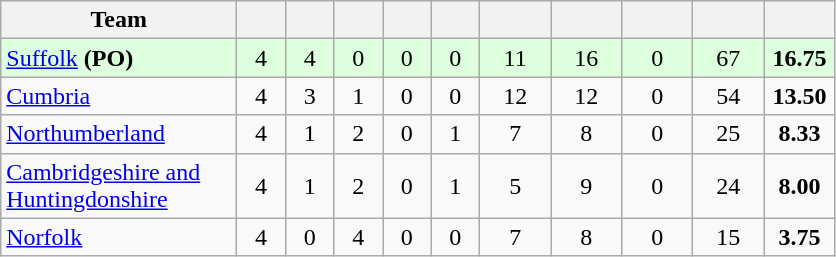<table class="wikitable" style="text-align:center">
<tr>
<th width="150">Team</th>
<th width="25"></th>
<th width="25"></th>
<th width="25"></th>
<th width="25"></th>
<th width="25"></th>
<th width="40"></th>
<th width="40"></th>
<th width="40"></th>
<th width="40"></th>
<th width="40"></th>
</tr>
<tr style="background:#dfd;">
<td style="text-align:left"><a href='#'>Suffolk</a> <strong>(PO)</strong></td>
<td>4</td>
<td>4</td>
<td>0</td>
<td>0</td>
<td>0</td>
<td>11</td>
<td>16</td>
<td>0</td>
<td>67</td>
<td><strong>16.75</strong></td>
</tr>
<tr>
<td style="text-align:left"><a href='#'>Cumbria</a></td>
<td>4</td>
<td>3</td>
<td>1</td>
<td>0</td>
<td>0</td>
<td>12</td>
<td>12</td>
<td>0</td>
<td>54</td>
<td><strong>13.50</strong></td>
</tr>
<tr>
<td style="text-align:left"><a href='#'>Northumberland</a></td>
<td>4</td>
<td>1</td>
<td>2</td>
<td>0</td>
<td>1</td>
<td>7</td>
<td>8</td>
<td>0</td>
<td>25</td>
<td><strong>8.33</strong></td>
</tr>
<tr>
<td style="text-align:left"><a href='#'>Cambridgeshire and Huntingdonshire</a></td>
<td>4</td>
<td>1</td>
<td>2</td>
<td>0</td>
<td>1</td>
<td>5</td>
<td>9</td>
<td>0</td>
<td>24</td>
<td><strong>8.00</strong></td>
</tr>
<tr>
<td style="text-align:left"><a href='#'>Norfolk</a></td>
<td>4</td>
<td>0</td>
<td>4</td>
<td>0</td>
<td>0</td>
<td>7</td>
<td>8</td>
<td>0</td>
<td>15</td>
<td><strong>3.75</strong></td>
</tr>
</table>
